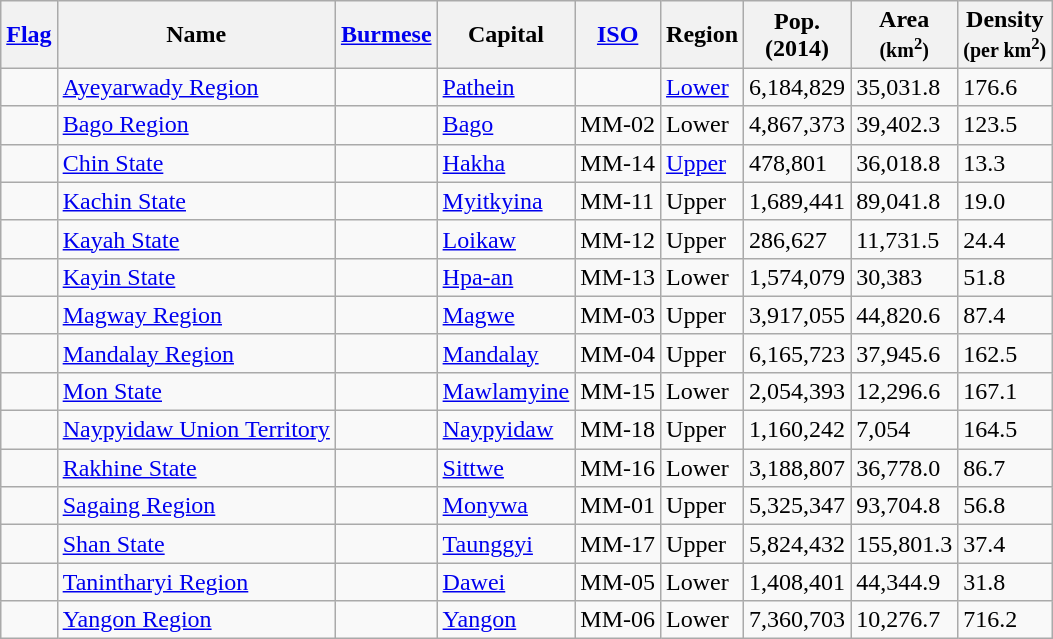<table class="wikitable sortable static-row-numbers static-row-header-text">
<tr>
<th class="unsortable"><a href='#'>Flag</a></th>
<th align="left">Name</th>
<th align="left"><a href='#'>Burmese</a></th>
<th align="left">Capital</th>
<th align="right"><a href='#'>ISO</a></th>
<th align="left">Region</th>
<th align="right">Pop.<br>(2014)</th>
<th align="right">Area<br><small>(km<sup>2</sup>)</small></th>
<th align="right">Density<br><small>(per km<sup>2</sup>)</small></th>
</tr>
<tr>
<td></td>
<td><a href='#'>Ayeyarwady Region</a></td>
<td></td>
<td><a href='#'>Pathein</a></td>
<td></td>
<td><a href='#'>Lower</a></td>
<td>6,184,829</td>
<td>35,031.8</td>
<td>176.6</td>
</tr>
<tr>
<td></td>
<td><a href='#'>Bago Region</a></td>
<td></td>
<td><a href='#'>Bago</a></td>
<td>MM-02</td>
<td>Lower</td>
<td>4,867,373</td>
<td>39,402.3</td>
<td>123.5</td>
</tr>
<tr>
<td></td>
<td><a href='#'>Chin State</a></td>
<td></td>
<td><a href='#'>Hakha</a></td>
<td>MM-14</td>
<td><a href='#'>Upper</a></td>
<td>478,801</td>
<td>36,018.8</td>
<td>13.3</td>
</tr>
<tr>
<td></td>
<td><a href='#'>Kachin State</a></td>
<td></td>
<td><a href='#'>Myitkyina</a></td>
<td>MM-11</td>
<td>Upper</td>
<td>1,689,441</td>
<td>89,041.8</td>
<td>19.0</td>
</tr>
<tr>
<td></td>
<td><a href='#'>Kayah State</a></td>
<td></td>
<td><a href='#'>Loikaw</a></td>
<td>MM-12</td>
<td>Upper</td>
<td>286,627</td>
<td>11,731.5</td>
<td>24.4</td>
</tr>
<tr>
<td></td>
<td><a href='#'>Kayin State</a></td>
<td></td>
<td><a href='#'>Hpa-an</a></td>
<td>MM-13</td>
<td>Lower</td>
<td>1,574,079</td>
<td>30,383</td>
<td>51.8</td>
</tr>
<tr>
<td></td>
<td><a href='#'>Magway Region</a></td>
<td></td>
<td><a href='#'>Magwe</a></td>
<td>MM-03</td>
<td>Upper</td>
<td>3,917,055</td>
<td>44,820.6</td>
<td>87.4</td>
</tr>
<tr>
<td></td>
<td><a href='#'>Mandalay Region</a></td>
<td></td>
<td><a href='#'>Mandalay</a></td>
<td>MM-04</td>
<td>Upper</td>
<td>6,165,723</td>
<td>37,945.6</td>
<td>162.5</td>
</tr>
<tr>
<td></td>
<td><a href='#'>Mon State</a></td>
<td></td>
<td><a href='#'>Mawlamyine</a></td>
<td>MM-15</td>
<td>Lower</td>
<td>2,054,393</td>
<td>12,296.6</td>
<td>167.1</td>
</tr>
<tr>
<td></td>
<td><a href='#'>Naypyidaw Union Territory</a></td>
<td> </td>
<td><a href='#'>Naypyidaw</a></td>
<td>MM-18</td>
<td>Upper</td>
<td>1,160,242</td>
<td>7,054</td>
<td>164.5</td>
</tr>
<tr>
<td></td>
<td><a href='#'>Rakhine State</a></td>
<td></td>
<td><a href='#'>Sittwe</a></td>
<td>MM-16</td>
<td>Lower</td>
<td>3,188,807</td>
<td>36,778.0</td>
<td>86.7</td>
</tr>
<tr>
<td></td>
<td><a href='#'>Sagaing Region</a></td>
<td></td>
<td><a href='#'>Monywa</a></td>
<td>MM-01</td>
<td>Upper</td>
<td>5,325,347</td>
<td>93,704.8</td>
<td>56.8</td>
</tr>
<tr>
<td></td>
<td><a href='#'>Shan State</a></td>
<td></td>
<td><a href='#'>Taunggyi</a></td>
<td>MM-17</td>
<td>Upper</td>
<td>5,824,432</td>
<td>155,801.3</td>
<td>37.4</td>
</tr>
<tr>
<td></td>
<td><a href='#'>Tanintharyi Region</a></td>
<td></td>
<td><a href='#'>Dawei</a></td>
<td>MM-05</td>
<td>Lower</td>
<td>1,408,401</td>
<td>44,344.9</td>
<td>31.8</td>
</tr>
<tr>
<td></td>
<td><a href='#'>Yangon Region</a></td>
<td></td>
<td><a href='#'>Yangon</a></td>
<td>MM-06</td>
<td>Lower</td>
<td>7,360,703</td>
<td>10,276.7</td>
<td>716.2</td>
</tr>
</table>
